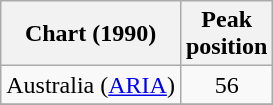<table class="wikitable sortable">
<tr>
<th>Chart (1990)</th>
<th>Peak<br>position</th>
</tr>
<tr>
<td>Australia (<a href='#'>ARIA</a>)</td>
<td style="text-align:center;">56</td>
</tr>
<tr>
</tr>
</table>
